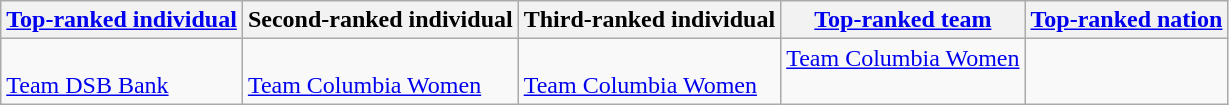<table class="wikitable">
<tr>
<th><a href='#'>Top-ranked individual</a></th>
<th>Second-ranked individual</th>
<th>Third-ranked individual</th>
<th><a href='#'>Top-ranked team</a></th>
<th><a href='#'>Top-ranked nation</a></th>
</tr>
<tr valign="top">
<td align=left><br><span><a href='#'>Team DSB Bank</a></span></td>
<td align=left><br><span><a href='#'>Team Columbia Women</a></span></td>
<td align=left><br><span><a href='#'>Team Columbia Women</a></span></td>
<td><a href='#'>Team Columbia Women</a></td>
<td></td>
</tr>
</table>
